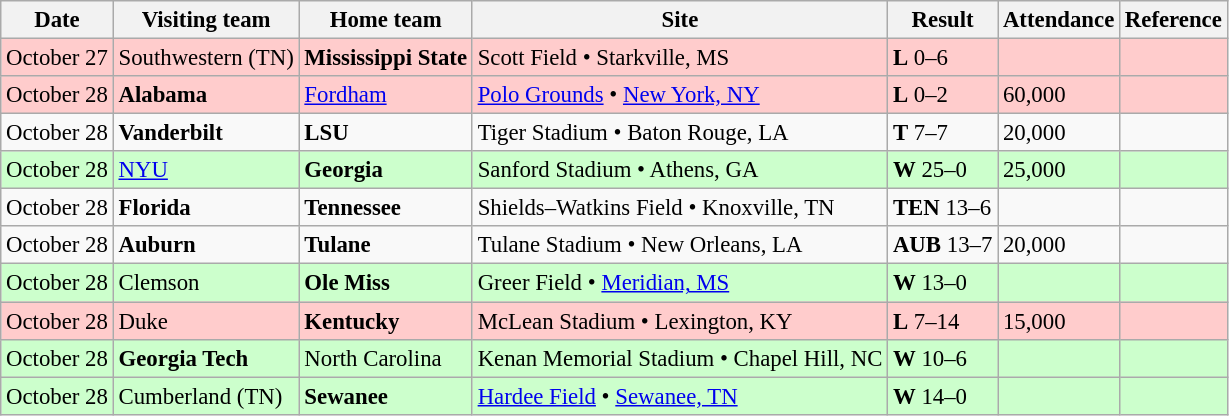<table class="wikitable" style="font-size:95%;">
<tr>
<th>Date</th>
<th>Visiting team</th>
<th>Home team</th>
<th>Site</th>
<th>Result</th>
<th>Attendance</th>
<th class="unsortable">Reference</th>
</tr>
<tr bgcolor=ffcccc>
<td>October 27</td>
<td>Southwestern (TN)</td>
<td><strong>Mississippi State</strong></td>
<td>Scott Field • Starkville, MS</td>
<td><strong>L</strong> 0–6</td>
<td></td>
<td></td>
</tr>
<tr bgcolor=ffcccc>
<td>October 28</td>
<td><strong>Alabama</strong></td>
<td><a href='#'>Fordham</a></td>
<td><a href='#'>Polo Grounds</a> • <a href='#'>New York, NY</a></td>
<td><strong>L</strong> 0–2</td>
<td>60,000</td>
<td></td>
</tr>
<tr bgcolor=>
<td>October 28</td>
<td><strong>Vanderbilt</strong></td>
<td><strong>LSU</strong></td>
<td>Tiger Stadium • Baton Rouge, LA</td>
<td><strong>T</strong> 7–7</td>
<td>20,000</td>
<td></td>
</tr>
<tr bgcolor=ccffcc>
<td>October 28</td>
<td><a href='#'>NYU</a></td>
<td><strong>Georgia</strong></td>
<td>Sanford Stadium • Athens, GA</td>
<td><strong>W</strong> 25–0</td>
<td>25,000</td>
<td></td>
</tr>
<tr bgcolor=>
<td>October 28</td>
<td><strong>Florida</strong></td>
<td><strong>Tennessee</strong></td>
<td>Shields–Watkins Field • Knoxville, TN</td>
<td><strong>TEN</strong> 13–6</td>
<td></td>
<td></td>
</tr>
<tr bgcolor=>
<td>October 28</td>
<td><strong>Auburn</strong></td>
<td><strong>Tulane</strong></td>
<td>Tulane Stadium • New Orleans, LA</td>
<td><strong>AUB</strong> 13–7</td>
<td>20,000</td>
<td></td>
</tr>
<tr bgcolor=ccffcc>
<td>October 28</td>
<td>Clemson</td>
<td><strong>Ole Miss</strong></td>
<td>Greer Field • <a href='#'>Meridian, MS</a></td>
<td><strong>W</strong> 13–0</td>
<td></td>
<td></td>
</tr>
<tr bgcolor=ffcccc>
<td>October 28</td>
<td>Duke</td>
<td><strong>Kentucky</strong></td>
<td>McLean Stadium • Lexington, KY</td>
<td><strong>L</strong> 7–14</td>
<td>15,000</td>
<td></td>
</tr>
<tr bgcolor=ccffcc>
<td>October 28</td>
<td><strong>Georgia Tech</strong></td>
<td>North Carolina</td>
<td>Kenan Memorial Stadium • Chapel Hill, NC</td>
<td><strong>W</strong> 10–6</td>
<td></td>
<td></td>
</tr>
<tr bgcolor=ccffcc>
<td>October 28</td>
<td>Cumberland (TN)</td>
<td><strong>Sewanee</strong></td>
<td><a href='#'>Hardee Field</a> • <a href='#'>Sewanee, TN</a></td>
<td><strong>W</strong> 14–0</td>
<td></td>
<td></td>
</tr>
</table>
